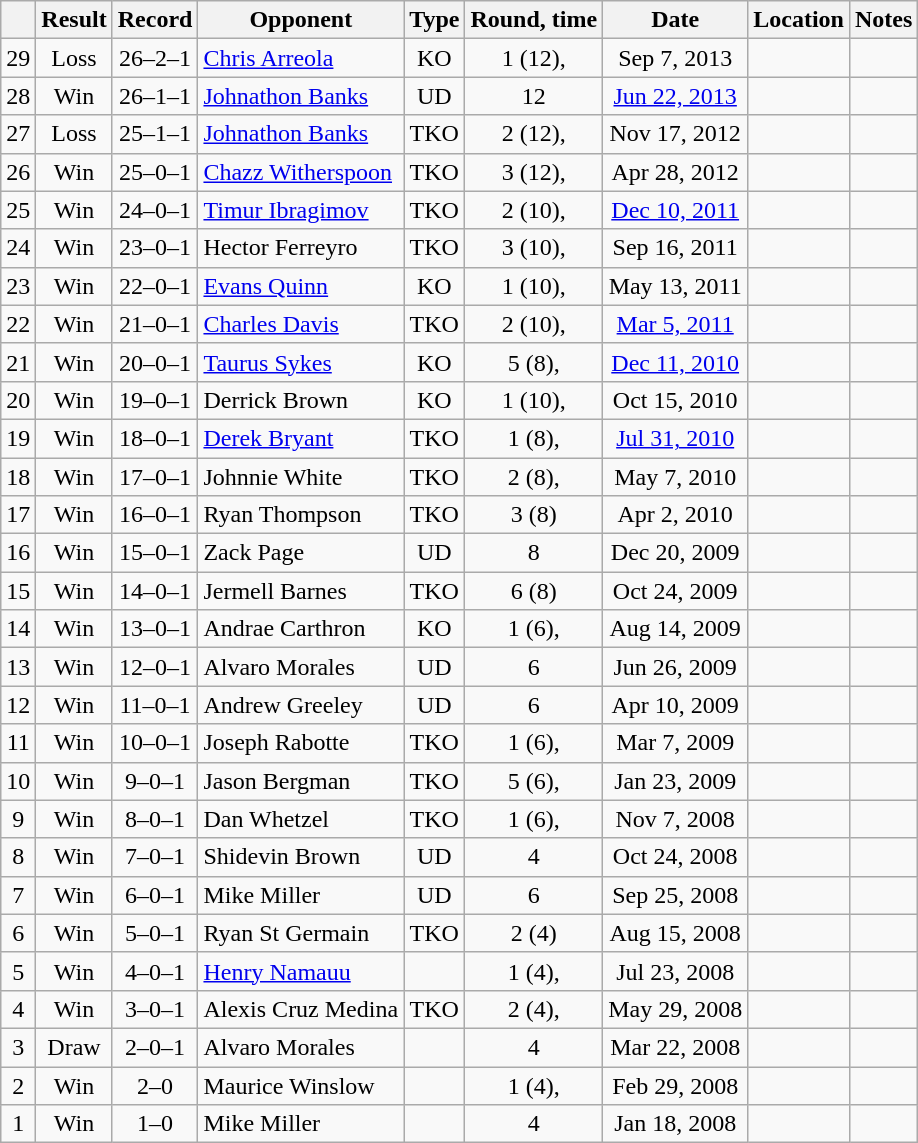<table class="wikitable" style="text-align:center">
<tr>
<th></th>
<th>Result</th>
<th>Record</th>
<th>Opponent</th>
<th>Type</th>
<th>Round, time</th>
<th>Date</th>
<th>Location</th>
<th>Notes</th>
</tr>
<tr>
<td>29</td>
<td>Loss</td>
<td>26–2–1</td>
<td style="text-align:left;"><a href='#'>Chris Arreola</a></td>
<td>KO</td>
<td>1 (12), </td>
<td>Sep 7, 2013</td>
<td style="text-align:left;"></td>
<td style="text-align:left;"></td>
</tr>
<tr>
<td>28</td>
<td>Win</td>
<td>26–1–1</td>
<td style="text-align:left;"><a href='#'>Johnathon Banks</a></td>
<td>UD</td>
<td>12</td>
<td><a href='#'>Jun 22, 2013</a></td>
<td style="text-align:left;"></td>
<td style="text-align:left;"></td>
</tr>
<tr>
<td>27</td>
<td>Loss</td>
<td>25–1–1</td>
<td style="text-align:left;"><a href='#'>Johnathon Banks</a></td>
<td>TKO</td>
<td>2 (12), </td>
<td>Nov 17, 2012</td>
<td style="text-align:left;"></td>
<td style="text-align:left;"></td>
</tr>
<tr>
<td>26</td>
<td>Win</td>
<td>25–0–1</td>
<td style="text-align:left;"><a href='#'>Chazz Witherspoon</a></td>
<td>TKO</td>
<td>3 (12), </td>
<td>Apr 28, 2012</td>
<td style="text-align:left;"></td>
<td style="text-align:left;"></td>
</tr>
<tr>
<td>25</td>
<td>Win</td>
<td>24–0–1</td>
<td style="text-align:left;"><a href='#'>Timur Ibragimov</a></td>
<td>TKO</td>
<td>2 (10), </td>
<td><a href='#'>Dec 10, 2011</a></td>
<td style="text-align:left;"></td>
<td></td>
</tr>
<tr>
<td>24</td>
<td>Win</td>
<td>23–0–1</td>
<td style="text-align:left;">Hector Ferreyro</td>
<td>TKO</td>
<td>3 (10), </td>
<td>Sep 16, 2011</td>
<td style="text-align:left;"></td>
<td></td>
</tr>
<tr>
<td>23</td>
<td>Win</td>
<td>22–0–1</td>
<td style="text-align:left;"><a href='#'>Evans Quinn</a></td>
<td>KO</td>
<td>1 (10), </td>
<td>May 13, 2011</td>
<td style="text-align:left;"></td>
<td></td>
</tr>
<tr>
<td>22</td>
<td>Win</td>
<td>21–0–1</td>
<td style="text-align:left;"><a href='#'>Charles Davis</a></td>
<td>TKO</td>
<td>2 (10), </td>
<td><a href='#'>Mar 5, 2011</a></td>
<td style="text-align:left;"></td>
<td></td>
</tr>
<tr>
<td>21</td>
<td>Win</td>
<td>20–0–1</td>
<td style="text-align:left;"><a href='#'>Taurus Sykes</a></td>
<td>KO</td>
<td>5 (8), </td>
<td><a href='#'>Dec 11, 2010</a></td>
<td style="text-align:left;"></td>
<td></td>
</tr>
<tr>
<td>20</td>
<td>Win</td>
<td>19–0–1</td>
<td style="text-align:left;">Derrick Brown</td>
<td>KO</td>
<td>1 (10), </td>
<td>Oct 15, 2010</td>
<td style="text-align:left;"></td>
<td></td>
</tr>
<tr>
<td>19</td>
<td>Win</td>
<td>18–0–1</td>
<td style="text-align:left;"><a href='#'>Derek Bryant</a></td>
<td>TKO</td>
<td>1 (8), </td>
<td><a href='#'>Jul 31, 2010</a></td>
<td style="text-align:left;"></td>
<td></td>
</tr>
<tr>
<td>18</td>
<td>Win</td>
<td>17–0–1</td>
<td style="text-align:left;">Johnnie White</td>
<td>TKO</td>
<td>2 (8), </td>
<td>May 7, 2010</td>
<td style="text-align:left;"></td>
<td></td>
</tr>
<tr>
<td>17</td>
<td>Win</td>
<td>16–0–1</td>
<td style="text-align:left;">Ryan Thompson</td>
<td>TKO</td>
<td>3 (8)</td>
<td>Apr 2, 2010</td>
<td style="text-align:left;"></td>
<td></td>
</tr>
<tr>
<td>16</td>
<td>Win</td>
<td>15–0–1</td>
<td style="text-align:left;">Zack Page</td>
<td>UD</td>
<td>8</td>
<td>Dec 20, 2009</td>
<td style="text-align:left;"></td>
<td></td>
</tr>
<tr>
<td>15</td>
<td>Win</td>
<td>14–0–1</td>
<td style="text-align:left;">Jermell Barnes</td>
<td>TKO</td>
<td>6 (8)</td>
<td>Oct 24, 2009</td>
<td style="text-align:left;"></td>
<td></td>
</tr>
<tr>
<td>14</td>
<td>Win</td>
<td>13–0–1</td>
<td style="text-align:left;">Andrae Carthron</td>
<td>KO</td>
<td>1 (6), </td>
<td>Aug 14, 2009</td>
<td style="text-align:left;"></td>
</tr>
<tr>
<td>13</td>
<td>Win</td>
<td>12–0–1</td>
<td style="text-align:left;">Alvaro Morales</td>
<td>UD</td>
<td>6</td>
<td>Jun 26, 2009</td>
<td style="text-align:left;"></td>
<td></td>
</tr>
<tr>
<td>12</td>
<td>Win</td>
<td>11–0–1</td>
<td style="text-align:left;">Andrew Greeley</td>
<td>UD</td>
<td>6</td>
<td>Apr 10, 2009</td>
<td style="text-align:left;"></td>
<td></td>
</tr>
<tr>
<td>11</td>
<td>Win</td>
<td>10–0–1</td>
<td style="text-align:left;">Joseph Rabotte</td>
<td>TKO</td>
<td>1 (6), </td>
<td>Mar 7, 2009</td>
<td style="text-align:left;"></td>
<td></td>
</tr>
<tr>
<td>10</td>
<td>Win</td>
<td>9–0–1</td>
<td style="text-align:left;">Jason Bergman</td>
<td>TKO</td>
<td>5 (6), </td>
<td>Jan 23, 2009</td>
<td style="text-align:left;"></td>
<td></td>
</tr>
<tr>
<td>9</td>
<td>Win</td>
<td>8–0–1</td>
<td style="text-align:left;">Dan Whetzel</td>
<td>TKO</td>
<td>1 (6), </td>
<td>Nov 7, 2008</td>
<td style="text-align:left;"></td>
<td></td>
</tr>
<tr>
<td>8</td>
<td>Win</td>
<td>7–0–1</td>
<td style="text-align:left;">Shidevin Brown</td>
<td>UD</td>
<td>4</td>
<td>Oct 24, 2008</td>
<td style="text-align:left;"></td>
<td></td>
</tr>
<tr>
<td>7</td>
<td>Win</td>
<td>6–0–1</td>
<td style="text-align:left;">Mike Miller</td>
<td>UD</td>
<td>6</td>
<td>Sep 25, 2008</td>
<td style="text-align:left;"></td>
<td></td>
</tr>
<tr>
<td>6</td>
<td>Win</td>
<td>5–0–1</td>
<td style="text-align:left;">Ryan St Germain</td>
<td>TKO</td>
<td>2 (4)</td>
<td>Aug 15, 2008</td>
<td style="text-align:left;"></td>
<td></td>
</tr>
<tr>
<td>5</td>
<td>Win</td>
<td>4–0–1</td>
<td style="text-align:left;"><a href='#'>Henry Namauu</a></td>
<td></td>
<td>1 (4), </td>
<td>Jul 23, 2008</td>
<td style="text-align:left;"></td>
<td></td>
</tr>
<tr>
<td>4</td>
<td>Win</td>
<td>3–0–1</td>
<td style="text-align:left;">Alexis Cruz Medina</td>
<td>TKO</td>
<td>2 (4), </td>
<td>May 29, 2008</td>
<td style="text-align:left;"></td>
<td></td>
</tr>
<tr>
<td>3</td>
<td>Draw</td>
<td>2–0–1</td>
<td style="text-align:left;">Alvaro Morales</td>
<td></td>
<td>4</td>
<td>Mar 22, 2008</td>
<td style="text-align:left;"></td>
<td></td>
</tr>
<tr>
<td>2</td>
<td>Win</td>
<td>2–0</td>
<td style="text-align:left;">Maurice Winslow</td>
<td></td>
<td>1 (4), </td>
<td>Feb 29, 2008</td>
<td style="text-align:left;"></td>
<td></td>
</tr>
<tr>
<td>1</td>
<td>Win</td>
<td>1–0</td>
<td style="text-align:left;">Mike Miller</td>
<td></td>
<td>4</td>
<td>Jan 18, 2008</td>
<td style="text-align:left;"></td>
<td></td>
</tr>
</table>
